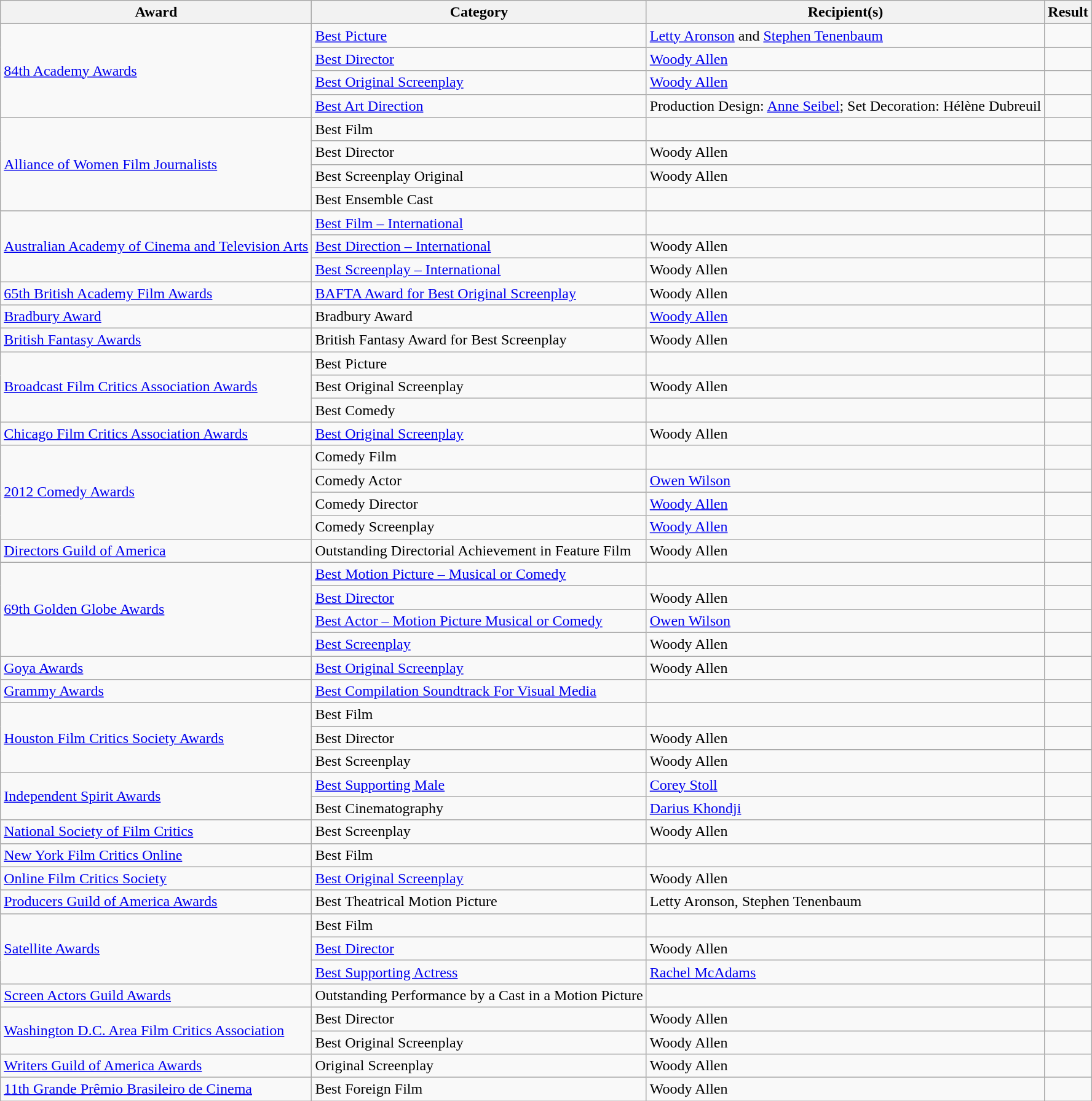<table class="wikitable">
<tr>
<th>Award</th>
<th>Category</th>
<th>Recipient(s)</th>
<th>Result</th>
</tr>
<tr>
<td rowspan=4><a href='#'>84th Academy Awards</a></td>
<td><a href='#'>Best Picture</a></td>
<td><a href='#'>Letty Aronson</a> and <a href='#'>Stephen Tenenbaum</a></td>
<td></td>
</tr>
<tr>
<td><a href='#'>Best Director</a></td>
<td><a href='#'>Woody Allen</a></td>
<td></td>
</tr>
<tr>
<td><a href='#'>Best Original Screenplay</a></td>
<td><a href='#'>Woody Allen</a></td>
<td></td>
</tr>
<tr>
<td><a href='#'>Best Art Direction</a></td>
<td>Production Design: <a href='#'>Anne Seibel</a>; Set Decoration: Hélène Dubreuil</td>
<td></td>
</tr>
<tr>
<td rowspan=4><a href='#'>Alliance of Women Film Journalists</a></td>
<td>Best Film</td>
<td></td>
<td></td>
</tr>
<tr>
<td>Best Director</td>
<td>Woody Allen</td>
<td></td>
</tr>
<tr>
<td>Best Screenplay Original</td>
<td>Woody Allen</td>
<td></td>
</tr>
<tr>
<td>Best Ensemble Cast</td>
<td></td>
<td></td>
</tr>
<tr>
<td rowspan=3><a href='#'>Australian Academy of Cinema and Television Arts</a></td>
<td><a href='#'>Best Film – International</a></td>
<td></td>
<td></td>
</tr>
<tr>
<td><a href='#'>Best Direction – International</a></td>
<td>Woody Allen</td>
<td></td>
</tr>
<tr>
<td><a href='#'>Best Screenplay – International</a></td>
<td>Woody Allen</td>
<td></td>
</tr>
<tr>
<td><a href='#'>65th British Academy Film Awards</a></td>
<td><a href='#'>BAFTA Award for Best Original Screenplay</a></td>
<td>Woody Allen</td>
<td></td>
</tr>
<tr>
<td><a href='#'>Bradbury Award</a></td>
<td>Bradbury Award</td>
<td><a href='#'>Woody Allen</a></td>
<td></td>
</tr>
<tr>
<td><a href='#'>British Fantasy Awards</a></td>
<td>British Fantasy Award for Best Screenplay</td>
<td>Woody Allen</td>
<td></td>
</tr>
<tr>
<td rowspan=3><a href='#'>Broadcast Film Critics Association Awards</a></td>
<td>Best Picture</td>
<td></td>
<td></td>
</tr>
<tr>
<td>Best Original Screenplay</td>
<td>Woody Allen</td>
<td></td>
</tr>
<tr>
<td>Best Comedy</td>
<td></td>
<td></td>
</tr>
<tr>
<td><a href='#'>Chicago Film Critics Association Awards</a></td>
<td><a href='#'>Best Original Screenplay</a></td>
<td>Woody Allen</td>
<td></td>
</tr>
<tr>
<td rowspan=4><a href='#'>2012 Comedy Awards</a></td>
<td>Comedy Film</td>
<td></td>
<td></td>
</tr>
<tr>
<td>Comedy Actor</td>
<td><a href='#'>Owen Wilson</a></td>
<td></td>
</tr>
<tr>
<td>Comedy Director</td>
<td><a href='#'>Woody Allen</a></td>
<td></td>
</tr>
<tr>
<td>Comedy Screenplay</td>
<td><a href='#'>Woody Allen</a></td>
<td></td>
</tr>
<tr>
<td><a href='#'>Directors Guild of America</a></td>
<td>Outstanding Directorial Achievement in Feature Film</td>
<td>Woody Allen</td>
<td></td>
</tr>
<tr>
<td rowspan=4><a href='#'>69th Golden Globe Awards</a></td>
<td><a href='#'>Best Motion Picture – Musical or Comedy</a></td>
<td></td>
<td></td>
</tr>
<tr>
<td><a href='#'>Best Director</a></td>
<td>Woody Allen</td>
<td></td>
</tr>
<tr>
<td><a href='#'>Best Actor – Motion Picture Musical or Comedy</a></td>
<td><a href='#'>Owen Wilson</a></td>
<td></td>
</tr>
<tr>
<td><a href='#'>Best Screenplay</a></td>
<td>Woody Allen</td>
<td></td>
</tr>
<tr>
<td rowspan=2><a href='#'>Goya Awards</a></td>
</tr>
<tr>
<td><a href='#'>Best Original Screenplay</a></td>
<td>Woody Allen</td>
<td></td>
</tr>
<tr>
<td><a href='#'>Grammy Awards</a></td>
<td><a href='#'>Best Compilation Soundtrack For Visual Media</a></td>
<td></td>
<td></td>
</tr>
<tr>
<td rowspan=3><a href='#'>Houston Film Critics Society Awards</a></td>
<td>Best Film</td>
<td></td>
<td></td>
</tr>
<tr>
<td>Best Director</td>
<td>Woody Allen</td>
<td></td>
</tr>
<tr>
<td>Best Screenplay</td>
<td>Woody Allen</td>
<td></td>
</tr>
<tr>
<td rowspan=2><a href='#'>Independent Spirit Awards</a></td>
<td><a href='#'>Best Supporting Male</a></td>
<td><a href='#'>Corey Stoll</a></td>
<td></td>
</tr>
<tr>
<td>Best Cinematography</td>
<td><a href='#'>Darius Khondji</a></td>
<td></td>
</tr>
<tr>
<td><a href='#'>National Society of Film Critics</a></td>
<td>Best Screenplay</td>
<td>Woody Allen</td>
<td></td>
</tr>
<tr>
<td><a href='#'>New York Film Critics Online</a></td>
<td>Best Film</td>
<td></td>
<td></td>
</tr>
<tr>
<td><a href='#'>Online Film Critics Society</a></td>
<td><a href='#'>Best Original Screenplay</a></td>
<td>Woody Allen</td>
<td></td>
</tr>
<tr>
<td><a href='#'>Producers Guild of America Awards</a></td>
<td>Best Theatrical Motion Picture</td>
<td>Letty Aronson, Stephen Tenenbaum</td>
<td></td>
</tr>
<tr>
<td rowspan=3><a href='#'>Satellite Awards</a></td>
<td>Best Film</td>
<td></td>
<td></td>
</tr>
<tr>
<td><a href='#'>Best Director</a></td>
<td>Woody Allen</td>
<td></td>
</tr>
<tr>
<td><a href='#'>Best Supporting Actress</a></td>
<td><a href='#'>Rachel McAdams</a></td>
<td></td>
</tr>
<tr>
<td><a href='#'>Screen Actors Guild Awards</a></td>
<td>Outstanding Performance by a Cast in a Motion Picture</td>
<td></td>
<td></td>
</tr>
<tr>
<td rowspan=2><a href='#'>Washington D.C. Area Film Critics Association</a></td>
<td>Best Director</td>
<td>Woody Allen</td>
<td></td>
</tr>
<tr>
<td>Best Original Screenplay</td>
<td>Woody Allen</td>
<td></td>
</tr>
<tr>
<td><a href='#'>Writers Guild of America Awards</a></td>
<td>Original Screenplay</td>
<td>Woody Allen</td>
<td></td>
</tr>
<tr>
<td><a href='#'>11th Grande Prêmio Brasileiro de Cinema</a></td>
<td>Best Foreign Film</td>
<td>Woody Allen</td>
<td></td>
</tr>
</table>
